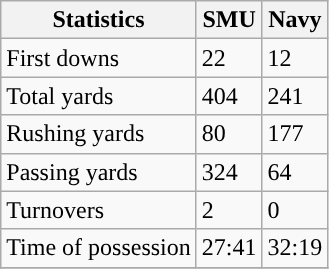<table class="wikitable">
<tr>
<th>Statistics</th>
<th>SMU</th>
<th>Navy</th>
</tr>
<tr>
<td>First downs</td>
<td>22</td>
<td>12</td>
</tr>
<tr>
<td>Total yards</td>
<td>404</td>
<td>241</td>
</tr>
<tr>
<td>Rushing yards</td>
<td>80</td>
<td>177</td>
</tr>
<tr>
<td>Passing yards</td>
<td>324</td>
<td>64</td>
</tr>
<tr>
<td>Turnovers</td>
<td>2</td>
<td>0</td>
</tr>
<tr>
<td>Time of possession</td>
<td>27:41</td>
<td>32:19</td>
</tr>
<tr>
</tr>
</table>
